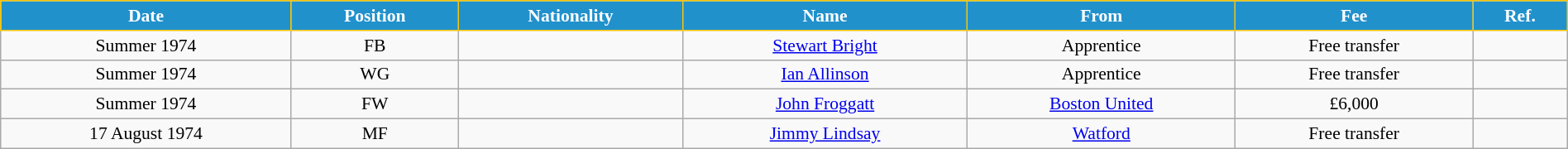<table class="wikitable" style="text-align:center; font-size:90%; width:100%;">
<tr>
<th style="background:#2191CC; color:white; border:1px solid #F7C408; text-align:center;">Date</th>
<th style="background:#2191CC; color:white; border:1px solid #F7C408; text-align:center;">Position</th>
<th style="background:#2191CC; color:white; border:1px solid #F7C408; text-align:center;">Nationality</th>
<th style="background:#2191CC; color:white; border:1px solid #F7C408; text-align:center;">Name</th>
<th style="background:#2191CC; color:white; border:1px solid #F7C408; text-align:center;">From</th>
<th style="background:#2191CC; color:white; border:1px solid #F7C408; text-align:center;">Fee</th>
<th style="background:#2191CC; color:white; border:1px solid #F7C408; text-align:center;">Ref.</th>
</tr>
<tr>
<td>Summer 1974</td>
<td>FB</td>
<td></td>
<td><a href='#'>Stewart Bright</a></td>
<td>Apprentice</td>
<td>Free transfer</td>
<td></td>
</tr>
<tr>
<td>Summer 1974</td>
<td>WG</td>
<td></td>
<td><a href='#'>Ian Allinson</a></td>
<td>Apprentice</td>
<td>Free transfer</td>
<td></td>
</tr>
<tr>
<td>Summer 1974</td>
<td>FW</td>
<td></td>
<td><a href='#'>John Froggatt</a></td>
<td> <a href='#'>Boston United</a></td>
<td>£6,000</td>
<td></td>
</tr>
<tr>
<td>17 August 1974</td>
<td>MF</td>
<td></td>
<td><a href='#'>Jimmy Lindsay</a></td>
<td> <a href='#'>Watford</a></td>
<td>Free transfer</td>
<td></td>
</tr>
</table>
